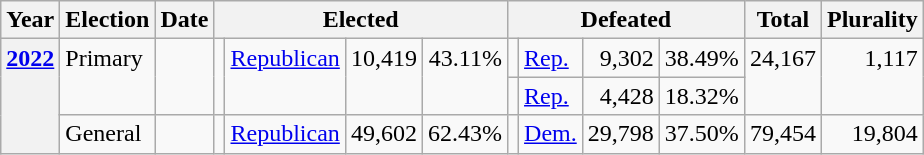<table class="wikitable">
<tr>
<th>Year</th>
<th>Election</th>
<th>Date</th>
<th colspan="4">Elected</th>
<th colspan="4">Defeated</th>
<th>Total</th>
<th>Plurality</th>
</tr>
<tr>
<th rowspan="3" valign="top"><a href='#'>2022</a></th>
<td rowspan="2" valign="top">Primary</td>
<td rowspan="2" valign="top"></td>
<td rowspan="2" valign="top"></td>
<td valign="top" rowspan="2" ><a href='#'>Republican</a></td>
<td rowspan="2" valign="top" align="right">10,419</td>
<td rowspan="2" valign="top" align="right">43.11%</td>
<td valign="top"></td>
<td valign="top" ><a href='#'>Rep.</a></td>
<td valign="top" align="right">9,302</td>
<td valign="top" align="right">38.49%</td>
<td rowspan="2" valign="top" align="right">24,167</td>
<td rowspan="2" valign="top" align="right">1,117</td>
</tr>
<tr>
<td valign="top"></td>
<td valign="top" ><a href='#'>Rep.</a></td>
<td valign="top" align="right">4,428</td>
<td valign="top" align="right">18.32%</td>
</tr>
<tr>
<td valign="top">General</td>
<td valign="top"></td>
<td valign="top"></td>
<td valign="top" ><a href='#'>Republican</a></td>
<td valign="top" align="right">49,602</td>
<td valign="top" align="right">62.43%</td>
<td valign="top"></td>
<td valign="top" ><a href='#'>Dem.</a></td>
<td valign="top" align="right">29,798</td>
<td valign="top" align="right">37.50%</td>
<td valign="top" align="right">79,454</td>
<td valign="top" align="right">19,804</td>
</tr>
</table>
